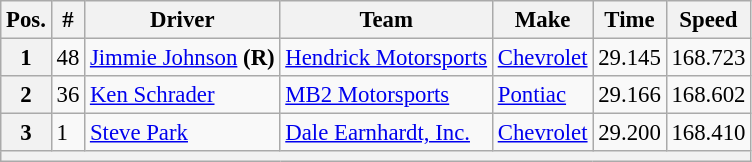<table class="wikitable" style="font-size:95%">
<tr>
<th>Pos.</th>
<th>#</th>
<th>Driver</th>
<th>Team</th>
<th>Make</th>
<th>Time</th>
<th>Speed</th>
</tr>
<tr>
<th>1</th>
<td>48</td>
<td><a href='#'>Jimmie Johnson</a> <strong>(R)</strong></td>
<td><a href='#'>Hendrick Motorsports</a></td>
<td><a href='#'>Chevrolet</a></td>
<td>29.145</td>
<td>168.723</td>
</tr>
<tr>
<th>2</th>
<td>36</td>
<td><a href='#'>Ken Schrader</a></td>
<td><a href='#'>MB2 Motorsports</a></td>
<td><a href='#'>Pontiac</a></td>
<td>29.166</td>
<td>168.602</td>
</tr>
<tr>
<th>3</th>
<td>1</td>
<td><a href='#'>Steve Park</a></td>
<td><a href='#'>Dale Earnhardt, Inc.</a></td>
<td><a href='#'>Chevrolet</a></td>
<td>29.200</td>
<td>168.410</td>
</tr>
<tr>
<th colspan="7"></th>
</tr>
</table>
